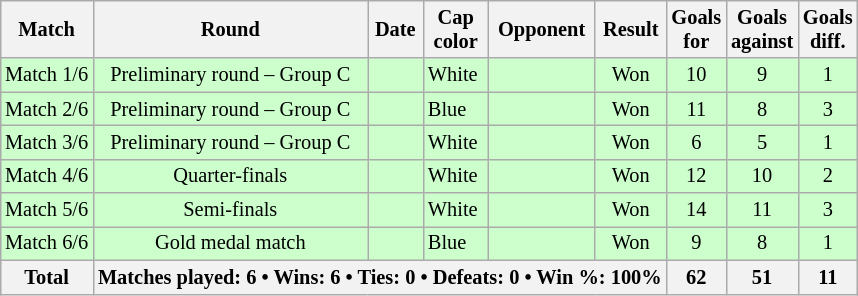<table class="wikitable sortable" style="text-align: center; font-size: 85%; margin-left: 1em;">
<tr>
<th>Match</th>
<th>Round</th>
<th>Date</th>
<th>Cap<br>color</th>
<th>Opponent</th>
<th>Result</th>
<th>Goals<br>for</th>
<th>Goals<br>against</th>
<th>Goals<br>diff.</th>
</tr>
<tr style="background-color: #ccffcc;">
<td>Match 1/6</td>
<td>Preliminary round – Group C</td>
<td style="text-align: right;"></td>
<td style="text-align: left;"> White</td>
<td style="text-align: left;"></td>
<td>Won</td>
<td>10</td>
<td>9</td>
<td>1</td>
</tr>
<tr style="background-color: #ccffcc;">
<td>Match 2/6</td>
<td>Preliminary round – Group C</td>
<td style="text-align: right;"></td>
<td style="text-align: left;"> Blue</td>
<td style="text-align: left;"></td>
<td>Won</td>
<td>11</td>
<td>8</td>
<td>3</td>
</tr>
<tr style="background-color: #ccffcc;">
<td>Match 3/6</td>
<td>Preliminary round – Group C</td>
<td style="text-align: right;"></td>
<td style="text-align: left;"> White</td>
<td style="text-align: left;"></td>
<td>Won</td>
<td>6</td>
<td>5</td>
<td>1</td>
</tr>
<tr style="background-color: #ccffcc;">
<td>Match 4/6</td>
<td>Quarter-finals</td>
<td style="text-align: right;"></td>
<td style="text-align: left;"> White</td>
<td style="text-align: left;"></td>
<td>Won</td>
<td>12</td>
<td>10</td>
<td>2</td>
</tr>
<tr style="background-color: #ccffcc;">
<td>Match 5/6</td>
<td>Semi-finals</td>
<td style="text-align: right;"></td>
<td style="text-align: left;"> White</td>
<td style="text-align: left;"></td>
<td>Won</td>
<td>14</td>
<td>11</td>
<td>3</td>
</tr>
<tr style="background-color: #ccffcc;">
<td>Match 6/6</td>
<td>Gold medal match</td>
<td style="text-align: right;"></td>
<td style="text-align: left;"> Blue</td>
<td style="text-align: left;"></td>
<td>Won</td>
<td>9</td>
<td>8</td>
<td>1</td>
</tr>
<tr>
<th>Total</th>
<th colspan="5">Matches played: 6 • Wins: 6 • Ties: 0 • Defeats: 0 • Win %: 100%</th>
<th>62</th>
<th>51</th>
<th>11</th>
</tr>
</table>
